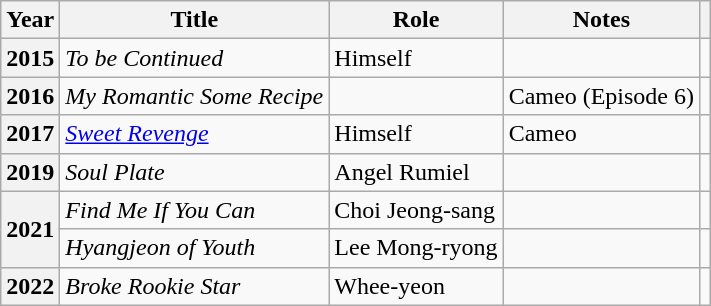<table class="wikitable plainrowheaders sortable">
<tr>
<th scope="col">Year</th>
<th scope="col">Title</th>
<th scope="col">Role</th>
<th scope="col">Notes</th>
<th scope="col" class="unsortable"></th>
</tr>
<tr>
<th scope="row">2015</th>
<td><em>To be Continued</em></td>
<td>Himself</td>
<td></td>
<td style="text-align:center"></td>
</tr>
<tr>
<th scope="row">2016</th>
<td><em>My Romantic Some Recipe</em></td>
<td></td>
<td>Cameo (Episode 6)</td>
<td></td>
</tr>
<tr>
<th scope="row">2017</th>
<td><em><a href='#'>Sweet Revenge</a></em></td>
<td>Himself</td>
<td>Cameo</td>
<td></td>
</tr>
<tr>
<th scope="row">2019</th>
<td><em>Soul Plate</em></td>
<td>Angel Rumiel</td>
<td></td>
<td style="text-align:center"></td>
</tr>
<tr>
<th rowspan="2" scope="row">2021</th>
<td><em>Find Me If You Can</em></td>
<td>Choi Jeong-sang</td>
<td></td>
<td style="text-align:center"></td>
</tr>
<tr>
<td><em>Hyangjeon of Youth</em></td>
<td>Lee Mong-ryong</td>
<td></td>
<td style="text-align:center"></td>
</tr>
<tr>
<th scope="row">2022</th>
<td><em>Broke Rookie Star</em></td>
<td>Whee-yeon</td>
<td></td>
<td style="text-align:center"></td>
</tr>
</table>
